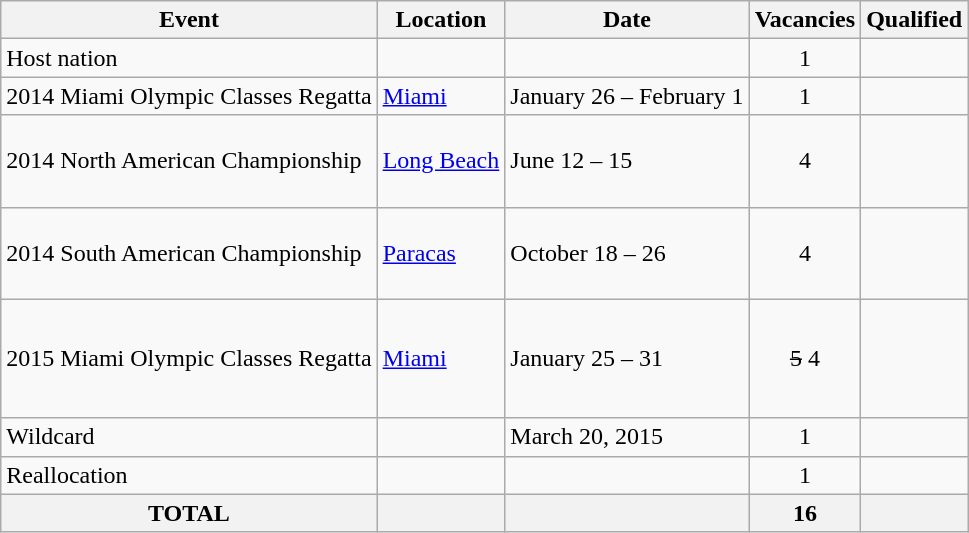<table class="wikitable">
<tr>
<th>Event</th>
<th>Location</th>
<th>Date</th>
<th>Vacancies</th>
<th>Qualified</th>
</tr>
<tr>
<td>Host nation</td>
<td></td>
<td></td>
<td align="center">1</td>
<td></td>
</tr>
<tr>
<td>2014 Miami Olympic Classes Regatta</td>
<td> <a href='#'>Miami</a></td>
<td>January 26 – February 1</td>
<td align="center">1</td>
<td></td>
</tr>
<tr>
<td>2014 North American Championship</td>
<td> <a href='#'>Long Beach</a></td>
<td>June 12 – 15</td>
<td align="center">4</td>
<td><br><br><br></td>
</tr>
<tr>
<td>2014 South American Championship</td>
<td> <a href='#'>Paracas</a></td>
<td>October 18 – 26</td>
<td align="center">4</td>
<td><br><br><br></td>
</tr>
<tr>
<td>2015 Miami Olympic Classes Regatta</td>
<td> <a href='#'>Miami</a></td>
<td>January 25 – 31</td>
<td align="center"><s>5</s> 4</td>
<td><br><s></s><br><br><br></td>
</tr>
<tr>
<td>Wildcard</td>
<td></td>
<td>March 20, 2015</td>
<td align="center">1</td>
<td></td>
</tr>
<tr>
<td>Reallocation</td>
<td></td>
<td></td>
<td align="center">1</td>
<td></td>
</tr>
<tr>
<th>TOTAL</th>
<th></th>
<th></th>
<th>16</th>
<th></th>
</tr>
</table>
